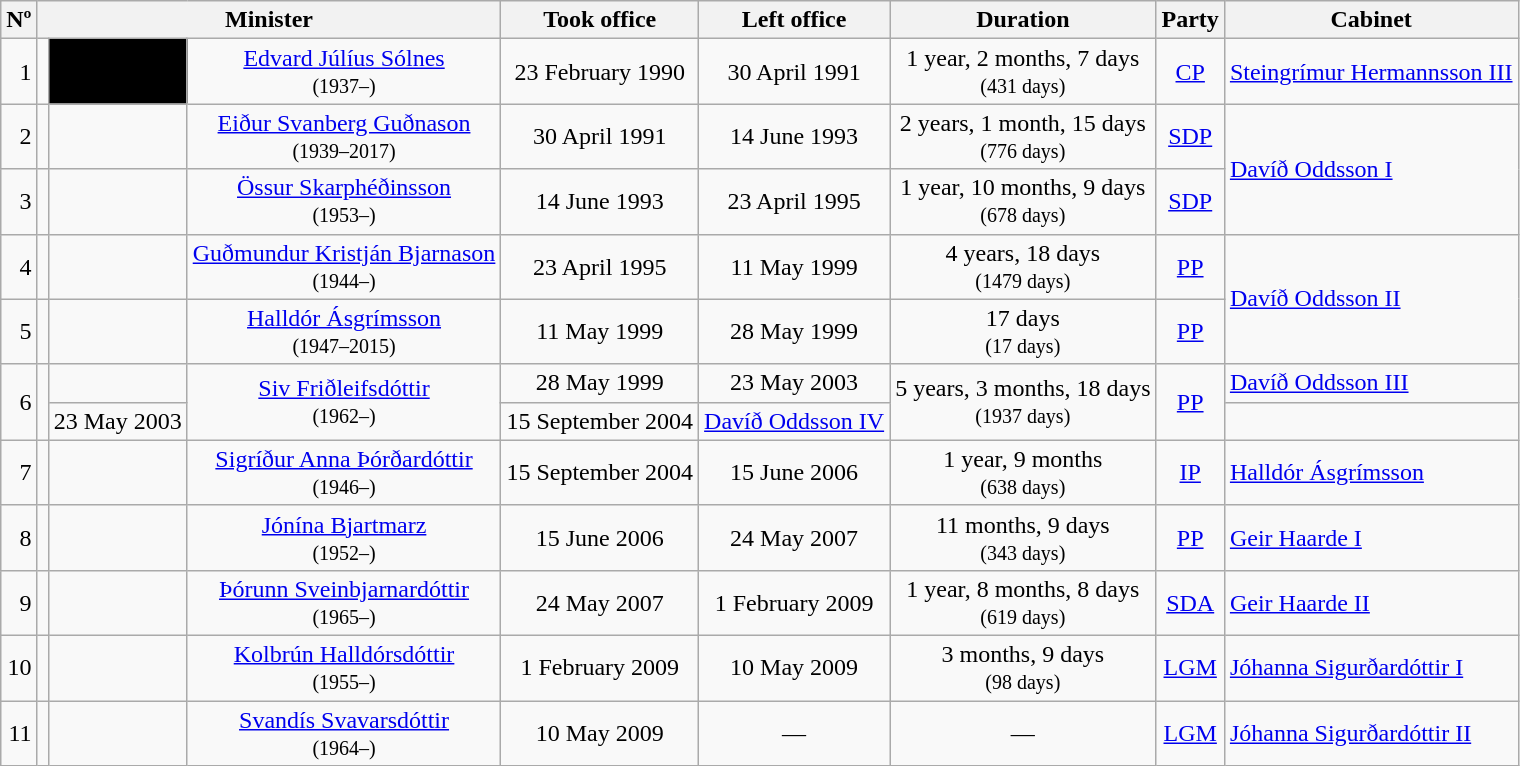<table class="wikitable" style="text-align: center;">
<tr>
<th>Nº</th>
<th colspan="3">Minister</th>
<th>Took office</th>
<th>Left office</th>
<th>Duration</th>
<th>Party</th>
<th>Cabinet</th>
</tr>
<tr>
<td style="text-align: right;">1</td>
<td></td>
<td style="background:black"></td>
<td><a href='#'>Edvard Júlíus Sólnes</a><br><small>(1937–)</small></td>
<td>23 February 1990</td>
<td>30 April 1991</td>
<td>1 year, 2 months, 7 days<br><small>(431 days)</small></td>
<td><a href='#'>CP</a></td>
<td style="text-align: left;"><a href='#'>Steingrímur Hermannsson III</a></td>
</tr>
<tr>
<td style="text-align: right;">2</td>
<td></td>
<td></td>
<td><a href='#'>Eiður Svanberg Guðnason</a><br><small>(1939–2017)</small></td>
<td>30 April 1991</td>
<td>14 June 1993</td>
<td>2 years, 1 month, 15 days<br><small>(776 days)</small></td>
<td><a href='#'>SDP</a></td>
<td rowspan="2" style="text-align: left;"><a href='#'>Davíð Oddsson I</a></td>
</tr>
<tr>
<td style="text-align: right;">3</td>
<td></td>
<td></td>
<td><a href='#'>Össur Skarphéðinsson</a><br><small>(1953–)</small></td>
<td>14 June 1993</td>
<td>23 April 1995</td>
<td>1 year, 10 months, 9 days<br><small>(678 days)</small></td>
<td><a href='#'>SDP</a></td>
</tr>
<tr>
<td style="text-align: right;">4</td>
<td></td>
<td></td>
<td><a href='#'>Guðmundur Kristján Bjarnason</a><br><small>(1944–)</small></td>
<td>23 April 1995</td>
<td>11 May 1999</td>
<td>4 years, 18 days<br><small>(1479 days)</small></td>
<td><a href='#'>PP</a></td>
<td rowspan="2" style="text-align: left;"><a href='#'>Davíð Oddsson II</a></td>
</tr>
<tr>
<td style="text-align: right;">5</td>
<td></td>
<td></td>
<td><a href='#'>Halldór Ásgrímsson</a><br><small>(1947–2015)</small></td>
<td>11 May 1999</td>
<td>28 May 1999</td>
<td>17 days<br><small>(17 days)</small></td>
<td><a href='#'>PP</a></td>
</tr>
<tr>
<td rowspan="2" style="text-align: right;">6</td>
<td rowspan="2"></td>
<td></td>
<td rowspan="2"><a href='#'>Siv Friðleifsdóttir</a><br><small>(1962–)</small></td>
<td>28 May 1999</td>
<td>23 May 2003</td>
<td rowspan="2">5 years, 3 months, 18 days<br><small>(1937 days)</small></td>
<td rowspan="2"><a href='#'>PP</a></td>
<td style="text-align: left;"><a href='#'>Davíð Oddsson III</a></td>
</tr>
<tr>
<td>23 May 2003</td>
<td>15 September 2004</td>
<td style="text-align: left;"><a href='#'>Davíð Oddsson IV</a></td>
</tr>
<tr>
<td style="text-align: right;">7</td>
<td></td>
<td></td>
<td><a href='#'>Sigríður Anna Þórðardóttir</a><br><small>(1946–)</small></td>
<td>15 September 2004</td>
<td>15 June 2006</td>
<td>1 year, 9 months<br><small>(638 days)</small></td>
<td><a href='#'>IP</a></td>
<td style="text-align: left;"><a href='#'>Halldór Ásgrímsson</a></td>
</tr>
<tr>
<td style="text-align: right;">8</td>
<td></td>
<td></td>
<td><a href='#'>Jónína Bjartmarz</a><br><small>(1952–)</small></td>
<td>15 June 2006</td>
<td>24 May 2007</td>
<td>11 months, 9 days<br><small>(343 days)</small></td>
<td><a href='#'>PP</a></td>
<td style="text-align: left;"><a href='#'>Geir Haarde I</a></td>
</tr>
<tr>
<td style="text-align: right;">9</td>
<td></td>
<td></td>
<td><a href='#'>Þórunn Sveinbjarnardóttir</a><br><small>(1965–)</small></td>
<td>24 May 2007</td>
<td>1 February 2009</td>
<td>1 year, 8 months, 8 days<br><small>(619 days)</small></td>
<td><a href='#'>SDA</a></td>
<td style="text-align: left;"><a href='#'>Geir Haarde II</a></td>
</tr>
<tr>
<td style="text-align: right;">10</td>
<td></td>
<td></td>
<td><a href='#'>Kolbrún Halldórsdóttir</a><br><small>(1955–)</small></td>
<td>1 February 2009</td>
<td>10 May 2009</td>
<td>3 months, 9 days<br><small>(98 days)</small></td>
<td><a href='#'>LGM</a></td>
<td style="text-align: left;"><a href='#'>Jóhanna Sigurðardóttir I</a></td>
</tr>
<tr>
<td style="text-align: right;">11</td>
<td></td>
<td></td>
<td><a href='#'>Svandís Svavarsdóttir</a><br><small>(1964–)</small></td>
<td>10 May 2009</td>
<td>—</td>
<td>—</td>
<td><a href='#'>LGM</a></td>
<td style="text-align: left;"><a href='#'>Jóhanna Sigurðardóttir II</a></td>
</tr>
</table>
